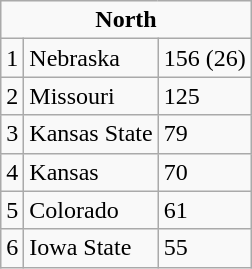<table class="wikitable">
<tr>
<td colspan=3 align=center><strong>North</strong></td>
</tr>
<tr>
<td>1</td>
<td>Nebraska</td>
<td>156 (26)</td>
</tr>
<tr>
<td>2</td>
<td>Missouri</td>
<td>125</td>
</tr>
<tr>
<td>3</td>
<td>Kansas State</td>
<td>79</td>
</tr>
<tr>
<td>4</td>
<td>Kansas</td>
<td>70</td>
</tr>
<tr>
<td>5</td>
<td>Colorado</td>
<td>61</td>
</tr>
<tr>
<td>6</td>
<td>Iowa State</td>
<td>55</td>
</tr>
</table>
